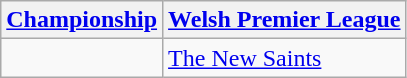<table class="wikitable">
<tr>
<th> <a href='#'>Championship</a></th>
<th> <a href='#'>Welsh Premier League</a></th>
</tr>
<tr>
<td valign=top></td>
<td valign=top><a href='#'>The New Saints</a></td>
</tr>
</table>
